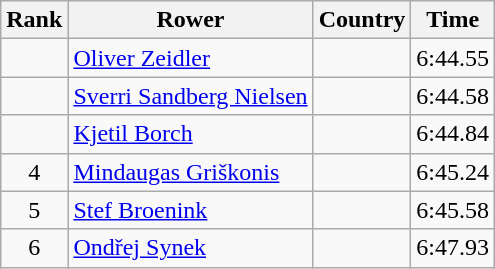<table class="wikitable" style="text-align:center">
<tr>
<th>Rank</th>
<th>Rower</th>
<th>Country</th>
<th>Time</th>
</tr>
<tr>
<td></td>
<td align="left"><a href='#'>Oliver Zeidler</a></td>
<td align="left"></td>
<td>6:44.55</td>
</tr>
<tr>
<td></td>
<td align="left"><a href='#'>Sverri Sandberg Nielsen</a></td>
<td align="left"></td>
<td>6:44.58</td>
</tr>
<tr>
<td></td>
<td align="left"><a href='#'>Kjetil Borch</a></td>
<td align="left"></td>
<td>6:44.84</td>
</tr>
<tr>
<td>4</td>
<td align="left"><a href='#'>Mindaugas Griškonis</a></td>
<td align="left"></td>
<td>6:45.24</td>
</tr>
<tr>
<td>5</td>
<td align="left"><a href='#'>Stef Broenink</a></td>
<td align="left"></td>
<td>6:45.58</td>
</tr>
<tr>
<td>6</td>
<td align="left"><a href='#'>Ondřej Synek</a></td>
<td align="left"></td>
<td>6:47.93</td>
</tr>
</table>
